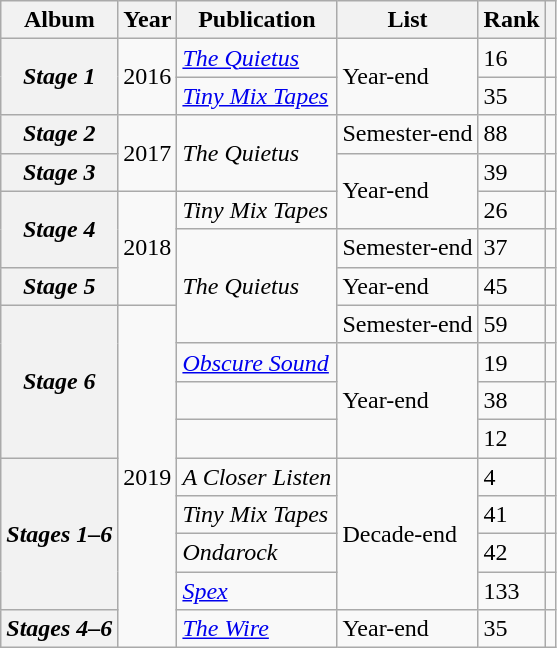<table class="wikitable sortable">
<tr>
<th>Album</th>
<th>Year</th>
<th>Publication</th>
<th>List</th>
<th>Rank</th>
<th></th>
</tr>
<tr>
<th rowspan="2"><em>Stage 1</em></th>
<td rowspan="2">2016</td>
<td><em><a href='#'>The Quietus</a></em></td>
<td rowspan="2">Year-end</td>
<td>16</td>
<td></td>
</tr>
<tr>
<td><em><a href='#'>Tiny Mix Tapes</a></em></td>
<td>35</td>
<td></td>
</tr>
<tr>
<th><em>Stage 2</em></th>
<td rowspan="2">2017</td>
<td rowspan="2"><em>The Quietus</em></td>
<td>Semester-end</td>
<td>88</td>
<td></td>
</tr>
<tr>
<th><em>Stage 3</em></th>
<td rowspan="2">Year-end</td>
<td>39</td>
<td></td>
</tr>
<tr>
<th rowspan="2"><em>Stage 4</em></th>
<td rowspan="3">2018</td>
<td><em>Tiny Mix Tapes</em></td>
<td>26</td>
<td></td>
</tr>
<tr>
<td rowspan="3"><em>The Quietus</em></td>
<td>Semester-end</td>
<td>37</td>
<td></td>
</tr>
<tr>
<th><em>Stage 5</em></th>
<td>Year-end</td>
<td>45</td>
<td></td>
</tr>
<tr>
<th rowspan="4"><em>Stage 6</em></th>
<td rowspan="9">2019</td>
<td>Semester-end</td>
<td>59</td>
<td></td>
</tr>
<tr>
<td><em><a href='#'>Obscure Sound</a></em></td>
<td rowspan="3">Year-end</td>
<td>19</td>
<td></td>
</tr>
<tr>
<td><em></em></td>
<td>38</td>
<td></td>
</tr>
<tr>
<td><em></em></td>
<td>12</td>
<td></td>
</tr>
<tr>
<th rowspan="4"><em>Stages 1–6</em></th>
<td><em>A Closer Listen</em></td>
<td rowspan="4">Decade-end</td>
<td>4</td>
<td></td>
</tr>
<tr>
<td><em>Tiny Mix Tapes</em></td>
<td>41</td>
<td></td>
</tr>
<tr>
<td><em>Ondarock</em></td>
<td>42</td>
<td></td>
</tr>
<tr>
<td><em><a href='#'>Spex</a></em></td>
<td>133</td>
<td></td>
</tr>
<tr>
<th><em>Stages 4–6</em></th>
<td><em><a href='#'>The Wire</a></em></td>
<td>Year-end</td>
<td>35</td>
<td></td>
</tr>
</table>
